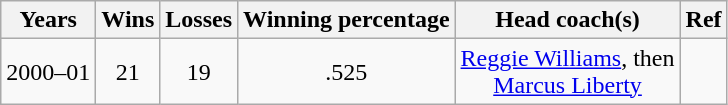<table class="wikitable" style="text-align:center;">
<tr>
<th>Years</th>
<th>Wins</th>
<th>Losses</th>
<th>Winning percentage</th>
<th>Head coach(s)</th>
<th>Ref</th>
</tr>
<tr>
<td>2000–01</td>
<td>21</td>
<td>19</td>
<td>.525</td>
<td><a href='#'>Reggie Williams</a>, then<br><a href='#'>Marcus Liberty</a></td>
<td></td>
</tr>
</table>
